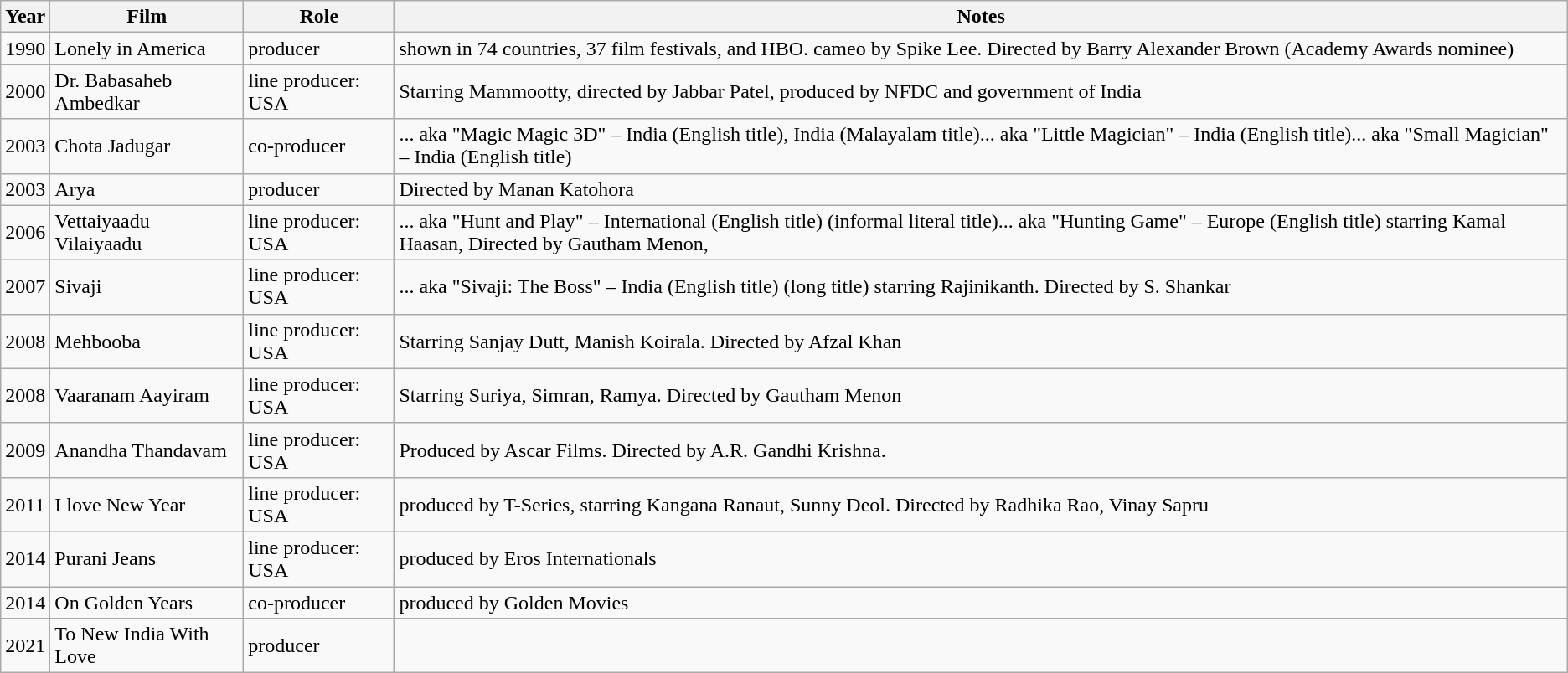<table class="wikitable">
<tr>
<th>Year</th>
<th>Film</th>
<th>Role</th>
<th>Notes</th>
</tr>
<tr>
<td>1990</td>
<td>Lonely in America</td>
<td>producer</td>
<td>shown in 74 countries, 37 film festivals, and HBO. cameo by Spike Lee. Directed by Barry Alexander Brown (Academy Awards nominee)</td>
</tr>
<tr>
<td>2000</td>
<td>Dr. Babasaheb Ambedkar</td>
<td>line producer: USA</td>
<td>Starring Mammootty, directed by Jabbar Patel, produced by NFDC and government of India</td>
</tr>
<tr>
<td>2003</td>
<td>Chota Jadugar</td>
<td>co-producer</td>
<td>... aka "Magic Magic 3D" – India (English title), India (Malayalam title)... aka "Little Magician" – India (English title)... aka "Small Magician" – India (English title)</td>
</tr>
<tr>
<td>2003</td>
<td>Arya</td>
<td>producer</td>
<td>Directed by Manan Katohora</td>
</tr>
<tr>
<td>2006</td>
<td>Vettaiyaadu Vilaiyaadu</td>
<td>line producer: USA</td>
<td>... aka "Hunt and Play" – International (English title) (informal literal title)... aka "Hunting Game" – Europe (English title) starring Kamal Haasan, Directed by Gautham Menon,</td>
</tr>
<tr>
<td>2007</td>
<td>Sivaji</td>
<td>line producer: USA</td>
<td>... aka "Sivaji: The Boss" – India (English title) (long title) starring Rajinikanth. Directed by S. Shankar</td>
</tr>
<tr>
<td>2008</td>
<td>Mehbooba</td>
<td>line producer: USA</td>
<td>Starring Sanjay Dutt, Manish Koirala. Directed by Afzal Khan</td>
</tr>
<tr>
<td>2008</td>
<td>Vaaranam Aayiram</td>
<td>line producer: USA</td>
<td>Starring Suriya, Simran, Ramya. Directed by Gautham Menon</td>
</tr>
<tr>
<td>2009</td>
<td>Anandha Thandavam</td>
<td>line producer: USA</td>
<td>Produced by Ascar Films. Directed by A.R. Gandhi Krishna.</td>
</tr>
<tr>
<td>2011</td>
<td>I love New Year</td>
<td>line producer:<br>USA</td>
<td>produced by T-Series, starring Kangana Ranaut, Sunny Deol. Directed by Radhika Rao, Vinay Sapru</td>
</tr>
<tr>
<td>2014</td>
<td>Purani Jeans</td>
<td>line producer:<br>USA</td>
<td>produced by Eros Internationals</td>
</tr>
<tr>
<td>2014</td>
<td>On Golden Years</td>
<td>co-producer</td>
<td>produced by Golden Movies</td>
</tr>
<tr>
<td>2021</td>
<td>To New India With Love</td>
<td>producer</td>
<td></td>
</tr>
</table>
